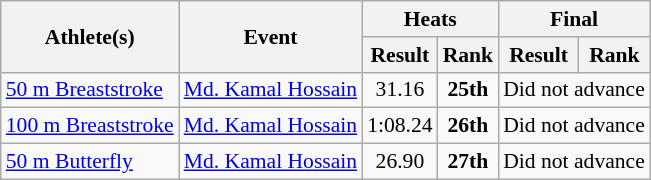<table class="wikitable" border="1" style="font-size:90%">
<tr>
<th rowspan=2>Athlete(s)</th>
<th rowspan=2>Event</th>
<th colspan=2>Heats</th>
<th colspan=2>Final</th>
</tr>
<tr>
<th>Result</th>
<th>Rank</th>
<th>Result</th>
<th>Rank</th>
</tr>
<tr>
<td><a href='#'>50 m Breaststroke</a></td>
<td><a href='#'>Md. Kamal Hossain</a></td>
<td align=center>31.16</td>
<td align=center><strong>25th</strong></td>
<td align=center colspan=2>Did not advance</td>
</tr>
<tr>
<td><a href='#'>100 m Breaststroke</a></td>
<td><a href='#'>Md. Kamal Hossain</a></td>
<td align=center>1:08.24</td>
<td align=center><strong>26th</strong></td>
<td align=center colspan=2>Did not advance</td>
</tr>
<tr>
<td><a href='#'>50 m Butterfly</a></td>
<td><a href='#'>Md. Kamal Hossain</a></td>
<td align=center>26.90</td>
<td align=center><strong>27th</strong></td>
<td align=center colspan=2>Did not advance</td>
</tr>
</table>
